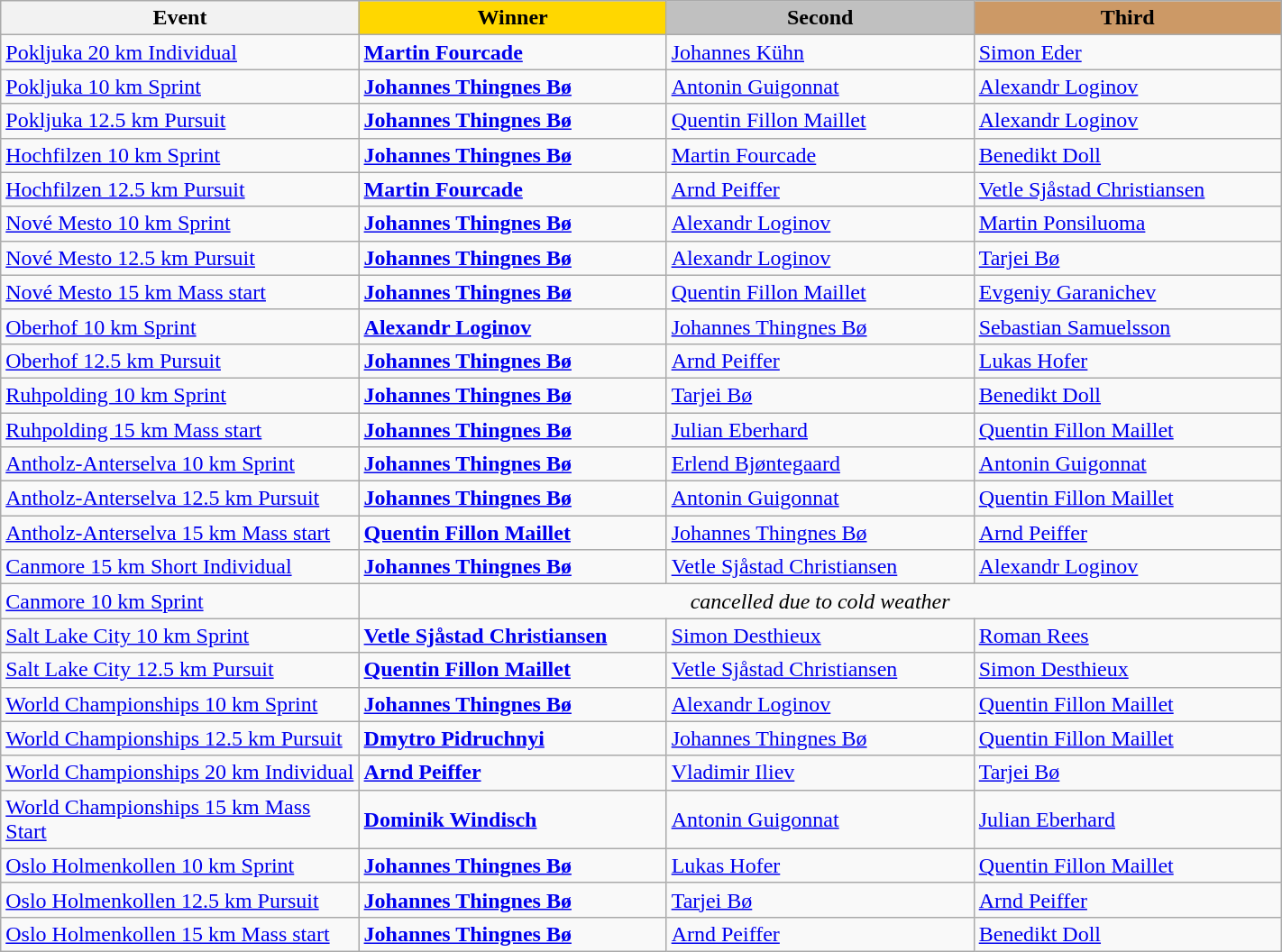<table class="wikitable" width="75%">
<tr>
<th>Event</th>
<th width="220" style="background:gold;">Winner</th>
<th width="220" style="background:silver;">Second</th>
<th width="220" style="background:#CC9966;">Third</th>
</tr>
<tr>
<td><a href='#'>Pokljuka 20 km Individual</a><br></td>
<td><strong><a href='#'>Martin Fourcade</a></strong><br></td>
<td><a href='#'>Johannes Kühn</a><br></td>
<td><a href='#'>Simon Eder</a><br></td>
</tr>
<tr>
<td><a href='#'>Pokljuka 10 km Sprint</a><br></td>
<td><strong><a href='#'>Johannes Thingnes Bø</a></strong><br></td>
<td><a href='#'>Antonin Guigonnat</a><br></td>
<td><a href='#'>Alexandr Loginov</a><br></td>
</tr>
<tr>
<td><a href='#'>Pokljuka 12.5 km Pursuit</a><br></td>
<td><strong><a href='#'>Johannes Thingnes Bø</a></strong><br></td>
<td><a href='#'>Quentin Fillon Maillet</a><br></td>
<td><a href='#'>Alexandr Loginov</a><br></td>
</tr>
<tr>
<td><a href='#'>Hochfilzen 10 km Sprint</a><br></td>
<td><strong><a href='#'>Johannes Thingnes Bø</a></strong><br></td>
<td><a href='#'>Martin Fourcade</a><br></td>
<td><a href='#'>Benedikt Doll</a><br></td>
</tr>
<tr>
<td><a href='#'>Hochfilzen 12.5 km Pursuit</a><br></td>
<td><strong><a href='#'>Martin Fourcade</a></strong><br></td>
<td><a href='#'>Arnd Peiffer</a><br></td>
<td><a href='#'>Vetle Sjåstad Christiansen</a><br></td>
</tr>
<tr>
<td><a href='#'>Nové Mesto 10 km Sprint</a><br></td>
<td><strong><a href='#'>Johannes Thingnes Bø</a></strong><br></td>
<td><a href='#'>Alexandr Loginov</a><br></td>
<td><a href='#'>Martin Ponsiluoma</a><br></td>
</tr>
<tr>
<td><a href='#'>Nové Mesto 12.5 km Pursuit</a><br></td>
<td><strong><a href='#'>Johannes Thingnes Bø</a></strong><br></td>
<td><a href='#'>Alexandr Loginov</a><br></td>
<td><a href='#'>Tarjei Bø</a><br></td>
</tr>
<tr>
<td><a href='#'>Nové Mesto 15 km Mass start</a><br></td>
<td><strong><a href='#'>Johannes Thingnes Bø</a></strong><br></td>
<td><a href='#'>Quentin Fillon Maillet</a><br></td>
<td><a href='#'>Evgeniy Garanichev</a><br></td>
</tr>
<tr>
<td><a href='#'>Oberhof 10 km Sprint</a><br></td>
<td><strong><a href='#'>Alexandr Loginov</a></strong><br></td>
<td><a href='#'>Johannes Thingnes Bø</a><br></td>
<td><a href='#'>Sebastian Samuelsson</a><br></td>
</tr>
<tr>
<td><a href='#'>Oberhof 12.5 km Pursuit</a><br></td>
<td><strong><a href='#'>Johannes Thingnes Bø</a></strong><br></td>
<td><a href='#'>Arnd Peiffer</a><br></td>
<td><a href='#'>Lukas Hofer</a><br></td>
</tr>
<tr>
<td><a href='#'>Ruhpolding 10 km Sprint</a><br></td>
<td><strong><a href='#'>Johannes Thingnes Bø</a></strong><br></td>
<td><a href='#'>Tarjei Bø</a><br></td>
<td><a href='#'>Benedikt Doll</a><br></td>
</tr>
<tr>
<td><a href='#'>Ruhpolding 15 km Mass start</a><br></td>
<td><strong><a href='#'>Johannes Thingnes Bø</a></strong><br></td>
<td><a href='#'>Julian Eberhard</a><br></td>
<td><a href='#'>Quentin Fillon Maillet</a><br></td>
</tr>
<tr>
<td><a href='#'>Antholz-Anterselva 10 km Sprint</a><br></td>
<td><strong><a href='#'>Johannes Thingnes Bø</a></strong><br></td>
<td><a href='#'>Erlend Bjøntegaard</a><br></td>
<td><a href='#'>Antonin Guigonnat</a><br></td>
</tr>
<tr>
<td><a href='#'>Antholz-Anterselva 12.5 km Pursuit</a><br></td>
<td><strong><a href='#'>Johannes Thingnes Bø</a></strong><br></td>
<td><a href='#'>Antonin Guigonnat</a><br></td>
<td><a href='#'>Quentin Fillon Maillet</a><br></td>
</tr>
<tr>
<td><a href='#'>Antholz-Anterselva 15 km Mass start</a><br></td>
<td><strong><a href='#'>Quentin Fillon Maillet</a></strong><br></td>
<td><a href='#'>Johannes Thingnes Bø</a><br></td>
<td><a href='#'>Arnd Peiffer</a><br></td>
</tr>
<tr>
<td><a href='#'>Canmore 15 km Short Individual</a><br></td>
<td><strong><a href='#'>Johannes Thingnes Bø</a></strong><br></td>
<td><a href='#'>Vetle Sjåstad Christiansen</a><br></td>
<td><a href='#'>Alexandr Loginov</a><br></td>
</tr>
<tr>
<td><a href='#'>Canmore 10 km Sprint</a><br></td>
<td colspan="3" align="middle"><em>cancelled due to cold weather</em></td>
</tr>
<tr>
<td><a href='#'>Salt Lake City 10 km Sprint</a><br></td>
<td><strong><a href='#'>Vetle Sjåstad Christiansen</a></strong><br></td>
<td><a href='#'>Simon Desthieux</a><br></td>
<td><a href='#'>Roman Rees</a><br></td>
</tr>
<tr>
<td><a href='#'>Salt Lake City 12.5 km Pursuit</a><br></td>
<td><strong><a href='#'>Quentin Fillon Maillet</a></strong><br></td>
<td><a href='#'>Vetle Sjåstad Christiansen</a><br></td>
<td><a href='#'>Simon Desthieux</a><br></td>
</tr>
<tr>
<td><a href='#'>World Championships 10 km Sprint</a><br></td>
<td><strong><a href='#'>Johannes Thingnes Bø</a></strong><br></td>
<td><a href='#'>Alexandr Loginov</a><br></td>
<td><a href='#'>Quentin Fillon Maillet</a><br></td>
</tr>
<tr>
<td><a href='#'>World Championships 12.5 km Pursuit</a><br></td>
<td><strong><a href='#'>Dmytro Pidruchnyi</a></strong><br></td>
<td><a href='#'>Johannes Thingnes Bø</a><br></td>
<td><a href='#'>Quentin Fillon Maillet</a><br></td>
</tr>
<tr>
<td><a href='#'>World Championships 20 km Individual</a><br></td>
<td><strong><a href='#'>Arnd Peiffer</a></strong><br></td>
<td><a href='#'>Vladimir Iliev</a><br></td>
<td><a href='#'>Tarjei Bø</a><br></td>
</tr>
<tr>
<td><a href='#'>World Championships 15 km Mass Start</a><br></td>
<td><strong><a href='#'>Dominik Windisch</a></strong><br></td>
<td><a href='#'>Antonin Guigonnat</a><br></td>
<td><a href='#'>Julian Eberhard</a><br></td>
</tr>
<tr>
<td><a href='#'>Oslo Holmenkollen 10 km Sprint</a><br></td>
<td><strong><a href='#'>Johannes Thingnes Bø</a></strong><br></td>
<td><a href='#'>Lukas Hofer</a><br></td>
<td><a href='#'>Quentin Fillon Maillet</a><br></td>
</tr>
<tr>
<td><a href='#'>Oslo Holmenkollen 12.5 km Pursuit</a><br></td>
<td><strong><a href='#'>Johannes Thingnes Bø</a></strong><br></td>
<td><a href='#'>Tarjei Bø</a><br></td>
<td><a href='#'>Arnd Peiffer</a><br></td>
</tr>
<tr>
<td><a href='#'>Oslo Holmenkollen 15 km Mass start</a><br></td>
<td><strong><a href='#'>Johannes Thingnes Bø</a></strong><br></td>
<td><a href='#'>Arnd Peiffer</a><br></td>
<td><a href='#'>Benedikt Doll</a><br></td>
</tr>
</table>
